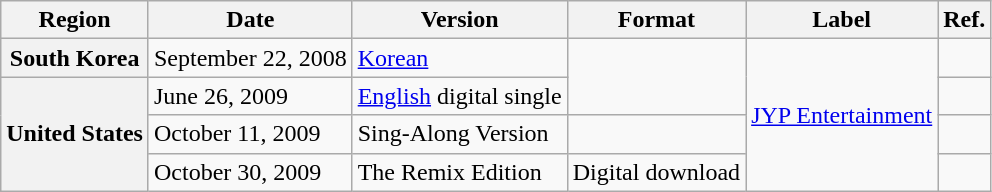<table class="wikitable plainrowheaders">
<tr>
<th>Region</th>
<th>Date</th>
<th>Version</th>
<th>Format</th>
<th>Label</th>
<th>Ref.</th>
</tr>
<tr>
<th scope="row">South Korea</th>
<td>September 22, 2008</td>
<td><a href='#'>Korean</a></td>
<td rowspan="2"></td>
<td align="center" rowspan="4"><a href='#'>JYP Entertainment</a></td>
<td align="center"></td>
</tr>
<tr>
<th scope="row" rowspan="3">United States</th>
<td>June 26, 2009</td>
<td><a href='#'>English</a> digital single</td>
<td align="center"></td>
</tr>
<tr>
<td>October 11, 2009</td>
<td>Sing-Along Version</td>
<td></td>
<td align="center"></td>
</tr>
<tr>
<td>October 30, 2009</td>
<td>The Remix Edition</td>
<td>Digital download</td>
<td align="center"></td>
</tr>
</table>
